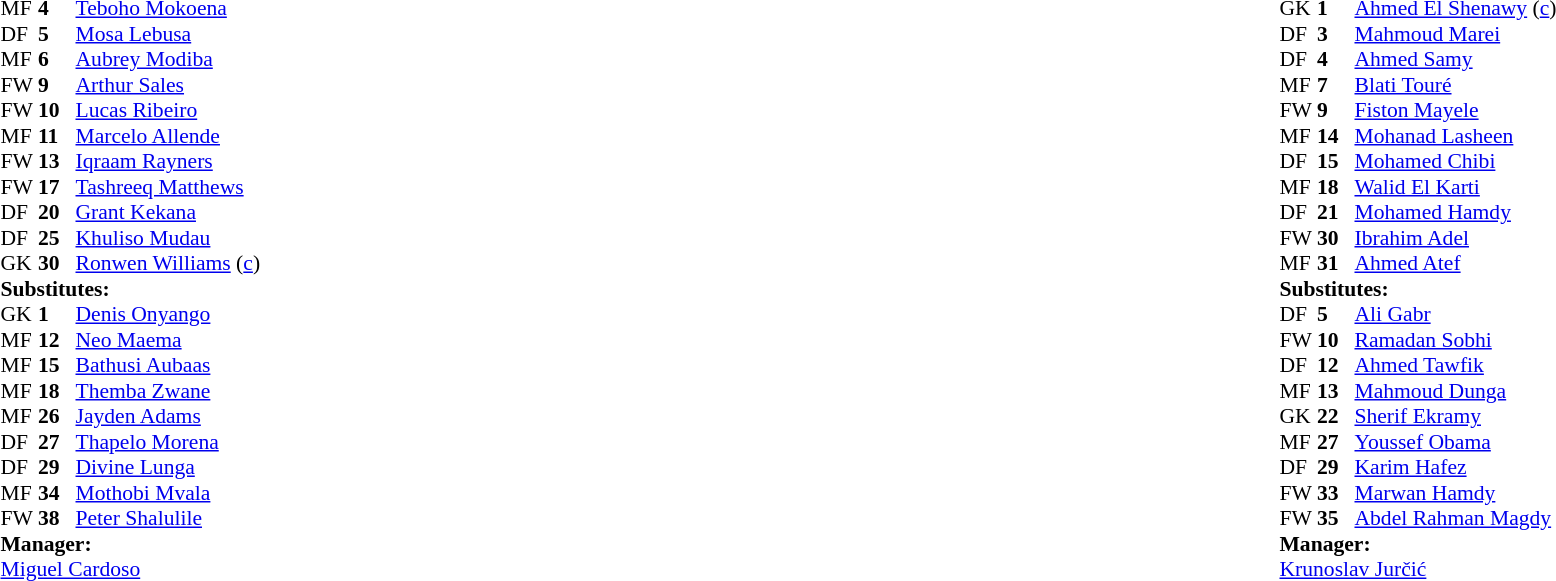<table width="100%">
<tr>
<td valign="top" width="40%"><br><table style="font-size:90%" cellspacing="0" cellpadding="0">
<tr>
<th width=25></th>
<th width=25></th>
</tr>
<tr>
<td>MF</td>
<td><strong>4</strong></td>
<td> <a href='#'>Teboho Mokoena</a></td>
</tr>
<tr>
<td>DF</td>
<td><strong>5</strong></td>
<td> <a href='#'>Mosa Lebusa</a></td>
</tr>
<tr>
<td>MF</td>
<td><strong>6</strong></td>
<td> <a href='#'>Aubrey Modiba</a></td>
</tr>
<tr>
<td>FW</td>
<td><strong>9</strong></td>
<td> <a href='#'>Arthur Sales</a></td>
<td></td>
<td></td>
</tr>
<tr>
<td>FW</td>
<td><strong>10</strong></td>
<td> <a href='#'>Lucas Ribeiro</a></td>
<td></td>
<td></td>
</tr>
<tr>
<td>MF</td>
<td><strong>11</strong></td>
<td> <a href='#'>Marcelo Allende</a></td>
</tr>
<tr>
<td>FW</td>
<td><strong>13</strong></td>
<td> <a href='#'>Iqraam Rayners</a></td>
<td></td>
<td></td>
</tr>
<tr>
<td>FW</td>
<td><strong>17</strong></td>
<td> <a href='#'>Tashreeq Matthews</a></td>
<td></td>
<td></td>
</tr>
<tr>
<td>DF</td>
<td><strong>20</strong></td>
<td> <a href='#'>Grant Kekana</a></td>
</tr>
<tr>
<td>DF</td>
<td><strong>25</strong></td>
<td> <a href='#'>Khuliso Mudau</a></td>
</tr>
<tr>
<td>GK</td>
<td><strong>30</strong></td>
<td> <a href='#'>Ronwen Williams</a> (<a href='#'>c</a>)</td>
</tr>
<tr>
<td colspan=3><strong>Substitutes:</strong></td>
</tr>
<tr>
<td>GK</td>
<td><strong>1</strong></td>
<td> <a href='#'>Denis Onyango</a></td>
</tr>
<tr>
<td>MF</td>
<td><strong>12</strong></td>
<td> <a href='#'>Neo Maema</a></td>
<td></td>
<td></td>
</tr>
<tr>
<td>MF</td>
<td><strong>15</strong></td>
<td> <a href='#'>Bathusi Aubaas</a></td>
</tr>
<tr>
<td>MF</td>
<td><strong>18</strong></td>
<td> <a href='#'>Themba Zwane</a></td>
</tr>
<tr>
<td>MF</td>
<td><strong>26</strong></td>
<td> <a href='#'>Jayden Adams</a></td>
<td></td>
<td></td>
</tr>
<tr>
<td>DF</td>
<td><strong>27</strong></td>
<td> <a href='#'>Thapelo Morena</a></td>
<td></td>
<td></td>
</tr>
<tr>
<td>DF</td>
<td><strong>29</strong></td>
<td> <a href='#'>Divine Lunga</a></td>
</tr>
<tr>
<td>MF</td>
<td><strong>34</strong></td>
<td> <a href='#'>Mothobi Mvala</a></td>
</tr>
<tr>
<td>FW</td>
<td><strong>38</strong></td>
<td> <a href='#'>Peter Shalulile</a></td>
<td></td>
<td></td>
</tr>
<tr>
<td colspan=3><strong>Manager:</strong></td>
</tr>
<tr>
<td colspan=3> <a href='#'>Miguel Cardoso</a></td>
</tr>
</table>
</td>
<td valign="top"></td>
<td valign="top" width="50%"><br><table style="font-size:90%; margin:auto" cellspacing="0" cellpadding="0">
<tr>
<th width=25></th>
<th width=25></th>
</tr>
<tr>
<td>GK</td>
<td><strong>1</strong></td>
<td> <a href='#'>Ahmed El Shenawy</a> (<a href='#'>c</a>)</td>
</tr>
<tr>
<td>DF</td>
<td><strong>3</strong></td>
<td> <a href='#'>Mahmoud Marei</a></td>
</tr>
<tr>
<td>DF</td>
<td><strong>4</strong></td>
<td> <a href='#'>Ahmed Samy</a></td>
</tr>
<tr>
<td>MF</td>
<td><strong>7</strong></td>
<td> <a href='#'>Blati Touré</a></td>
</tr>
<tr>
<td>FW</td>
<td><strong>9</strong></td>
<td> <a href='#'>Fiston Mayele</a></td>
<td></td>
<td></td>
</tr>
<tr>
<td>MF</td>
<td><strong>14</strong></td>
<td> <a href='#'>Mohanad Lasheen</a></td>
</tr>
<tr>
<td>DF</td>
<td><strong>15</strong></td>
<td> <a href='#'>Mohamed Chibi</a></td>
</tr>
<tr>
<td>MF</td>
<td><strong>18</strong></td>
<td> <a href='#'>Walid El Karti</a></td>
</tr>
<tr>
<td>DF</td>
<td><strong>21</strong></td>
<td> <a href='#'>Mohamed Hamdy</a></td>
</tr>
<tr>
<td>FW</td>
<td><strong>30</strong></td>
<td> <a href='#'>Ibrahim Adel</a></td>
<td></td>
<td></td>
</tr>
<tr>
<td>MF</td>
<td><strong>31</strong></td>
<td> <a href='#'>Ahmed Atef</a></td>
<td></td>
<td></td>
</tr>
<tr>
<td colspan=3><strong>Substitutes:</strong></td>
</tr>
<tr>
<td>DF</td>
<td><strong>5</strong></td>
<td> <a href='#'>Ali Gabr</a></td>
</tr>
<tr>
<td>FW</td>
<td><strong>10</strong></td>
<td> <a href='#'>Ramadan Sobhi</a></td>
<td></td>
<td></td>
</tr>
<tr>
<td>DF</td>
<td><strong>12</strong></td>
<td> <a href='#'>Ahmed Tawfik</a></td>
</tr>
<tr>
<td>MF</td>
<td><strong>13</strong></td>
<td> <a href='#'>Mahmoud Dunga</a></td>
</tr>
<tr>
<td>GK</td>
<td><strong>22</strong></td>
<td> <a href='#'>Sherif Ekramy</a></td>
</tr>
<tr>
<td>MF</td>
<td><strong>27</strong></td>
<td> <a href='#'>Youssef Obama</a></td>
</tr>
<tr>
<td>DF</td>
<td><strong>29</strong></td>
<td> <a href='#'>Karim Hafez</a></td>
<td></td>
<td></td>
</tr>
<tr>
<td>FW</td>
<td><strong>33</strong></td>
<td> <a href='#'>Marwan Hamdy</a></td>
<td></td>
<td></td>
</tr>
<tr>
<td>FW</td>
<td><strong>35</strong></td>
<td> <a href='#'>Abdel Rahman Magdy</a></td>
</tr>
<tr>
<td colspan=3><strong>Manager:</strong></td>
</tr>
<tr>
<td colspan=3> <a href='#'>Krunoslav Jurčić</a></td>
</tr>
</table>
</td>
</tr>
</table>
